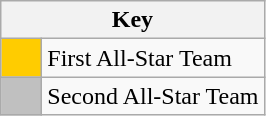<table class="wikitable" style="text-align: center;">
<tr>
<th colspan=2>Key</th>
</tr>
<tr>
<td style="background:#FFCC00; width:20px;"></td>
<td align=left>First All-Star Team</td>
</tr>
<tr>
<td style="background:#C0C0C0; width:20px;"></td>
<td align=left>Second All-Star Team</td>
</tr>
</table>
